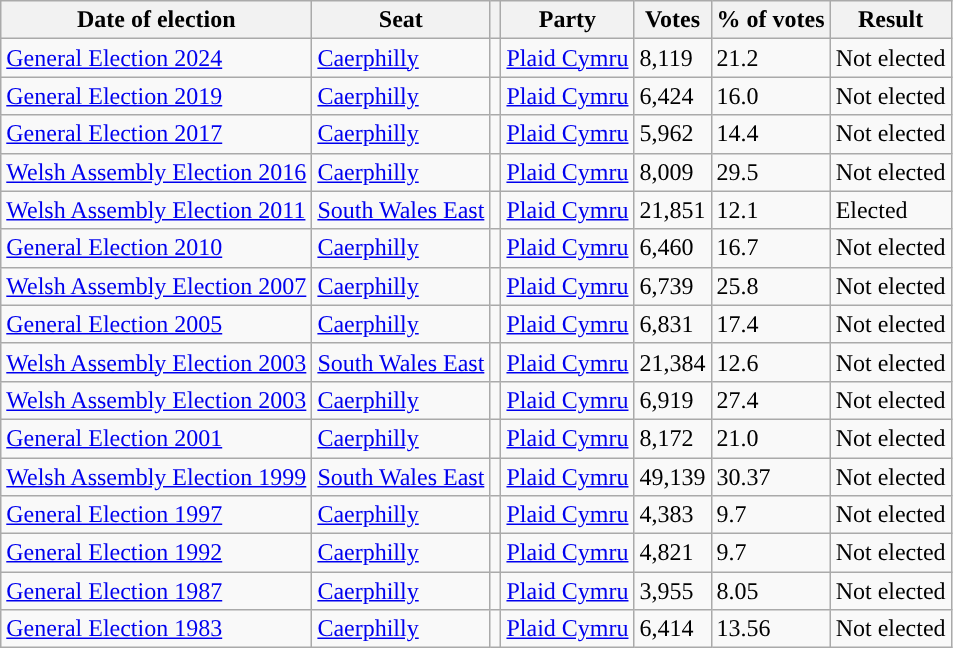<table class="wikitable">
<tr>
<th>Date of election</th>
<th>Seat</th>
<th></th>
<th>Party</th>
<th>Votes</th>
<th>% of votes</th>
<th>Result</th>
</tr>
<tr>
<td><a href='#'>General Election 2024</a></td>
<td><a href='#'>Caerphilly</a></td>
<td style="background:"></td>
<td><a href='#'>Plaid Cymru</a></td>
<td>8,119</td>
<td>21.2</td>
<td>Not elected</td>
</tr>
<tr>
<td><a href='#'>General Election 2019</a></td>
<td><a href='#'>Caerphilly</a></td>
<td style="background:"></td>
<td><a href='#'>Plaid Cymru</a></td>
<td>6,424</td>
<td>16.0</td>
<td>Not elected</td>
</tr>
<tr>
<td><a href='#'>General Election 2017</a></td>
<td><a href='#'>Caerphilly</a></td>
<td style="background:"></td>
<td><a href='#'>Plaid Cymru</a></td>
<td>5,962</td>
<td>14.4</td>
<td>Not elected</td>
</tr>
<tr>
<td><a href='#'>Welsh Assembly Election 2016</a></td>
<td><a href='#'>Caerphilly</a></td>
<td style="background:"></td>
<td><a href='#'>Plaid Cymru</a></td>
<td>8,009</td>
<td>29.5</td>
<td>Not elected</td>
</tr>
<tr>
<td><a href='#'>Welsh Assembly Election 2011</a></td>
<td><a href='#'>South Wales East</a></td>
<td style="background:"></td>
<td><a href='#'>Plaid Cymru</a></td>
<td>21,851</td>
<td>12.1</td>
<td>Elected</td>
</tr>
<tr>
<td><a href='#'>General Election 2010</a></td>
<td><a href='#'>Caerphilly</a></td>
<td style="background:"></td>
<td><a href='#'>Plaid Cymru</a></td>
<td>6,460</td>
<td>16.7</td>
<td>Not elected</td>
</tr>
<tr>
<td><a href='#'>Welsh Assembly Election 2007</a></td>
<td><a href='#'>Caerphilly</a></td>
<td style="background:"></td>
<td><a href='#'>Plaid Cymru</a></td>
<td>6,739</td>
<td>25.8</td>
<td>Not elected</td>
</tr>
<tr>
<td><a href='#'>General Election 2005</a></td>
<td><a href='#'>Caerphilly</a></td>
<td style="background:"></td>
<td><a href='#'>Plaid Cymru</a></td>
<td>6,831</td>
<td>17.4</td>
<td>Not elected</td>
</tr>
<tr>
<td><a href='#'>Welsh Assembly Election 2003</a></td>
<td><a href='#'>South Wales East</a></td>
<td style="background:"></td>
<td><a href='#'>Plaid Cymru</a></td>
<td>21,384</td>
<td>12.6</td>
<td>Not elected</td>
</tr>
<tr>
<td><a href='#'>Welsh Assembly Election 2003</a></td>
<td><a href='#'>Caerphilly</a></td>
<td style="background:"></td>
<td><a href='#'>Plaid Cymru</a></td>
<td>6,919</td>
<td>27.4</td>
<td>Not elected</td>
</tr>
<tr>
<td><a href='#'>General Election 2001</a></td>
<td><a href='#'>Caerphilly</a></td>
<td style="background:"></td>
<td><a href='#'>Plaid Cymru</a></td>
<td>8,172</td>
<td>21.0</td>
<td>Not elected</td>
</tr>
<tr>
<td><a href='#'>Welsh Assembly Election 1999</a></td>
<td><a href='#'>South Wales East</a></td>
<td style="background:"></td>
<td><a href='#'>Plaid Cymru</a></td>
<td>49,139</td>
<td>30.37</td>
<td>Not elected</td>
</tr>
<tr>
<td><a href='#'>General Election 1997</a></td>
<td><a href='#'>Caerphilly</a></td>
<td style="background:"></td>
<td><a href='#'>Plaid Cymru</a></td>
<td>4,383</td>
<td>9.7</td>
<td>Not elected</td>
</tr>
<tr>
<td><a href='#'>General Election 1992</a></td>
<td><a href='#'>Caerphilly</a></td>
<td style="background:"></td>
<td><a href='#'>Plaid Cymru</a></td>
<td>4,821</td>
<td>9.7</td>
<td>Not elected</td>
</tr>
<tr>
<td><a href='#'>General Election 1987</a></td>
<td><a href='#'>Caerphilly</a></td>
<td style="background:"></td>
<td><a href='#'>Plaid Cymru</a></td>
<td>3,955</td>
<td>8.05</td>
<td>Not elected</td>
</tr>
<tr>
<td><a href='#'>General Election 1983</a></td>
<td><a href='#'>Caerphilly</a></td>
<td style="background:"></td>
<td><a href='#'>Plaid Cymru</a></td>
<td>6,414</td>
<td>13.56</td>
<td>Not elected</td>
</tr>
</table>
